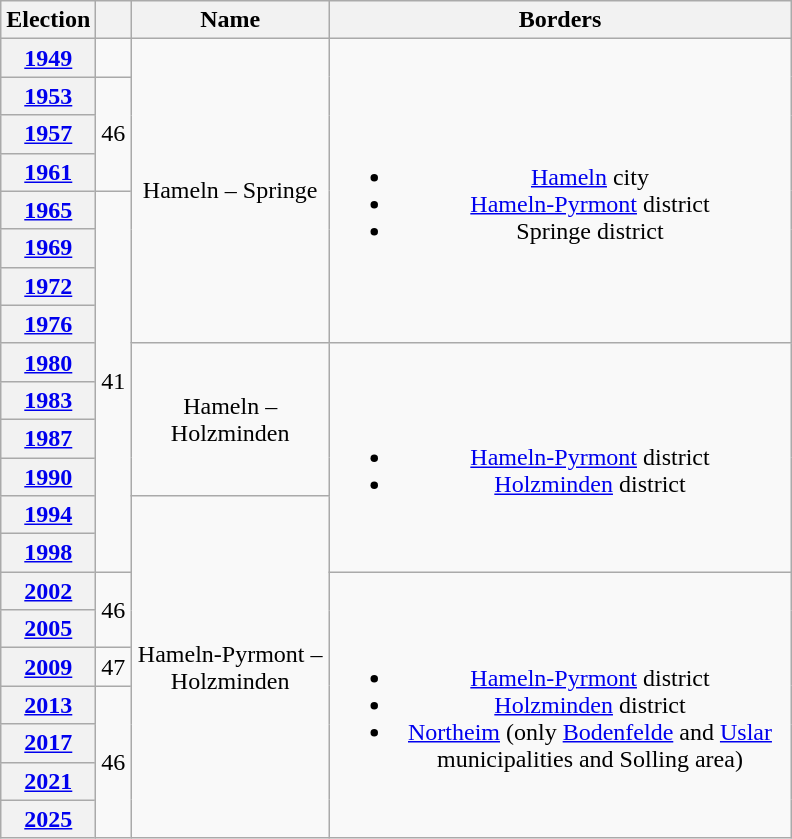<table class=wikitable style="text-align:center">
<tr>
<th>Election</th>
<th></th>
<th width=125px>Name</th>
<th width=300px>Borders</th>
</tr>
<tr>
<th><a href='#'>1949</a></th>
<td></td>
<td rowspan=8>Hameln – Springe</td>
<td rowspan=8><br><ul><li><a href='#'>Hameln</a> city</li><li><a href='#'>Hameln-Pyrmont</a> district</li><li>Springe district</li></ul></td>
</tr>
<tr>
<th><a href='#'>1953</a></th>
<td rowspan=3>46</td>
</tr>
<tr>
<th><a href='#'>1957</a></th>
</tr>
<tr>
<th><a href='#'>1961</a></th>
</tr>
<tr>
<th><a href='#'>1965</a></th>
<td rowspan=10>41</td>
</tr>
<tr>
<th><a href='#'>1969</a></th>
</tr>
<tr>
<th><a href='#'>1972</a></th>
</tr>
<tr>
<th><a href='#'>1976</a></th>
</tr>
<tr>
<th><a href='#'>1980</a></th>
<td rowspan=4>Hameln – Holzminden</td>
<td rowspan=6><br><ul><li><a href='#'>Hameln-Pyrmont</a> district</li><li><a href='#'>Holzminden</a> district</li></ul></td>
</tr>
<tr>
<th><a href='#'>1983</a></th>
</tr>
<tr>
<th><a href='#'>1987</a></th>
</tr>
<tr>
<th><a href='#'>1990</a></th>
</tr>
<tr>
<th><a href='#'>1994</a></th>
<td rowspan=9>Hameln-Pyrmont – Holzminden</td>
</tr>
<tr>
<th><a href='#'>1998</a></th>
</tr>
<tr>
<th><a href='#'>2002</a></th>
<td rowspan=2>46</td>
<td rowspan=7><br><ul><li><a href='#'>Hameln-Pyrmont</a> district</li><li><a href='#'>Holzminden</a> district</li><li><a href='#'>Northeim</a> (only <a href='#'>Bodenfelde</a> and <a href='#'>Uslar</a> municipalities and Solling area)</li></ul></td>
</tr>
<tr>
<th><a href='#'>2005</a></th>
</tr>
<tr>
<th><a href='#'>2009</a></th>
<td>47</td>
</tr>
<tr>
<th><a href='#'>2013</a></th>
<td rowspan=4>46</td>
</tr>
<tr>
<th><a href='#'>2017</a></th>
</tr>
<tr>
<th><a href='#'>2021</a></th>
</tr>
<tr>
<th><a href='#'>2025</a></th>
</tr>
</table>
